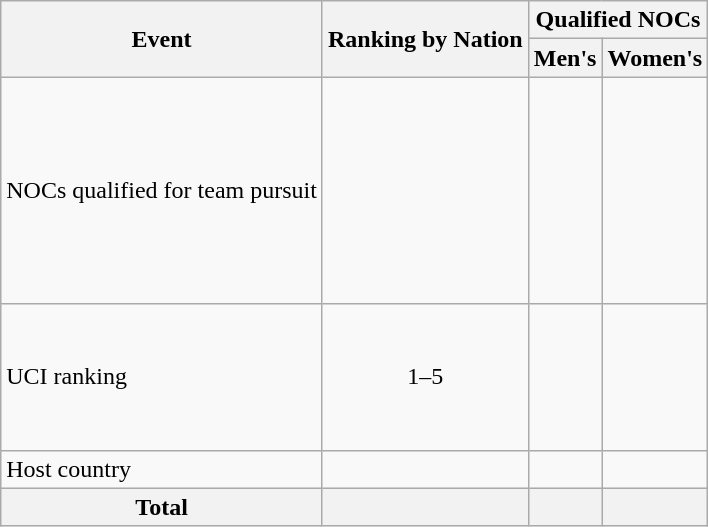<table class="wikitable">
<tr>
<th rowspan=2>Event</th>
<th rowspan=2>Ranking by Nation</th>
<th colspan=2>Qualified NOCs</th>
</tr>
<tr>
<th>Men's</th>
<th>Women's</th>
</tr>
<tr>
<td>NOCs qualified for team pursuit</td>
<td style="text-align:center;"></td>
<td><br><br><br><br><br><br><br><br></td>
<td><br><br><br><br><br><br><br><br></td>
</tr>
<tr>
<td>UCI ranking</td>
<td style="text-align:center;">1–5</td>
<td><br><br><br><br></td>
<td><br><br><br><br><br></td>
</tr>
<tr>
<td>Host country</td>
<td></td>
<td></td>
<td></td>
</tr>
<tr>
<th>Total</th>
<th></th>
<th></th>
<th></th>
</tr>
</table>
